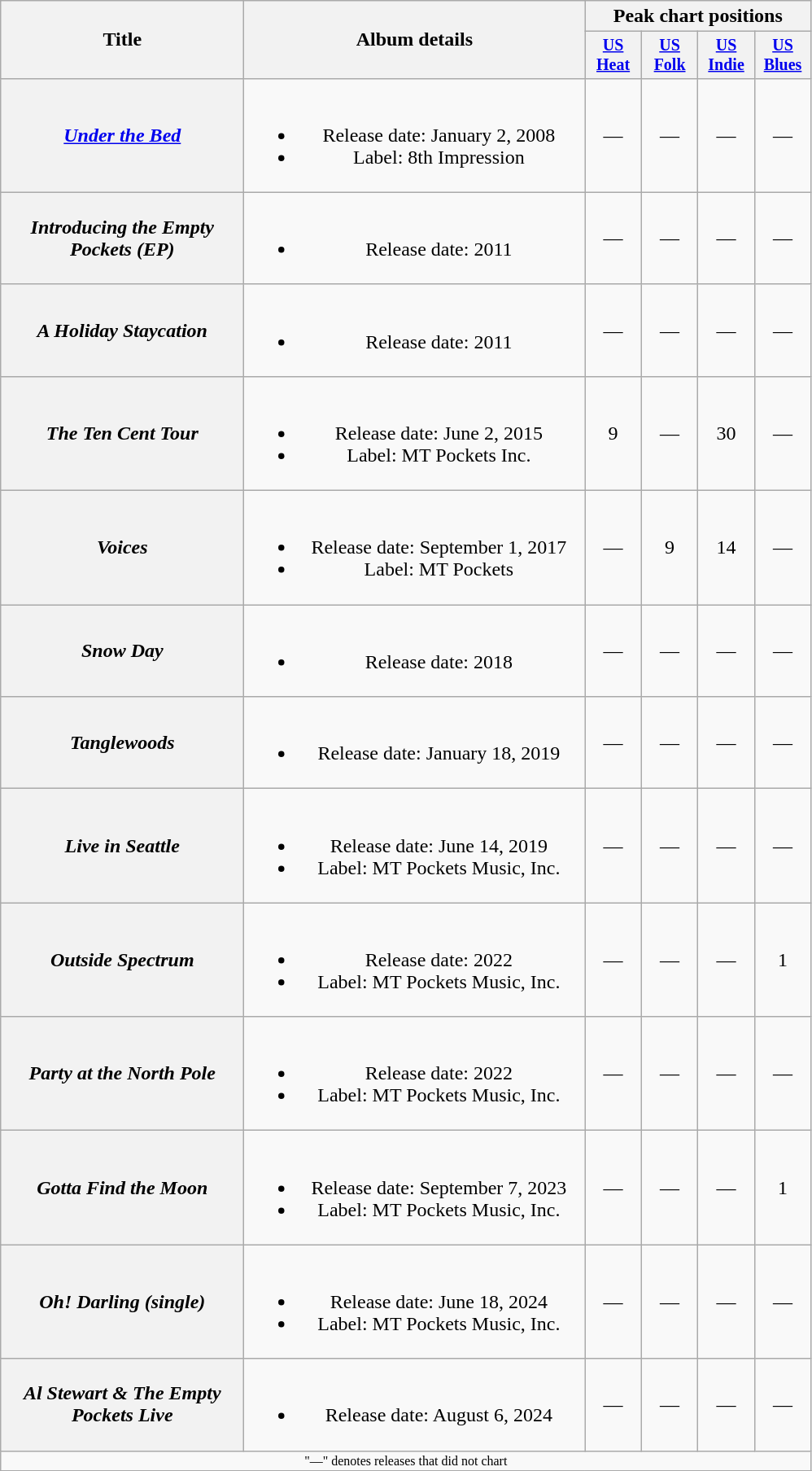<table class="wikitable plainrowheaders" style="text-align:center;">
<tr>
<th rowspan="2" style="width:12em;">Title</th>
<th rowspan="2" style="width:17em;">Album details</th>
<th colspan="4">Peak chart positions</th>
</tr>
<tr style="font-size:smaller;">
<th width="40"><a href='#'>US<br> Heat</a><br></th>
<th width="40"><a href='#'>US <br>Folk</a><br></th>
<th width="40"><a href='#'>US <br>Indie</a><br></th>
<th width="40"><a href='#'>US <br>Blues</a><br></th>
</tr>
<tr>
<th scope="row"><em><a href='#'>Under the Bed</a></em></th>
<td><br><ul><li>Release date: January 2, 2008</li><li>Label: 8th Impression</li></ul></td>
<td>—</td>
<td>—</td>
<td>—</td>
<td>—</td>
</tr>
<tr>
<th scope="row"><em>Introducing the Empty Pockets (EP)</em></th>
<td><br><ul><li>Release date: 2011</li></ul></td>
<td>—</td>
<td>—</td>
<td>—</td>
<td>—</td>
</tr>
<tr>
<th scope="row"><em>A Holiday Staycation</em></th>
<td><br><ul><li>Release date: 2011</li></ul></td>
<td>—</td>
<td>—</td>
<td>—</td>
<td>—</td>
</tr>
<tr>
<th scope="row"><em>The Ten Cent Tour</em></th>
<td><br><ul><li>Release date: June 2, 2015</li><li>Label: MT Pockets Inc.</li></ul></td>
<td>9</td>
<td>—</td>
<td>30</td>
<td>—</td>
</tr>
<tr>
<th scope="row"><em>Voices</em></th>
<td><br><ul><li>Release date: September 1, 2017</li><li>Label: MT Pockets</li></ul></td>
<td>—</td>
<td>9</td>
<td>14</td>
<td>—</td>
</tr>
<tr>
<th scope="row"><em>Snow Day</em></th>
<td><br><ul><li>Release date: 2018</li></ul></td>
<td>—</td>
<td>—</td>
<td>—</td>
<td>—</td>
</tr>
<tr>
<th scope="row"><em>Tanglewoods</em></th>
<td><br><ul><li>Release date: January 18, 2019</li></ul></td>
<td>—</td>
<td>—</td>
<td>—</td>
<td>—</td>
</tr>
<tr>
<th scope="row"><em>Live in Seattle</em></th>
<td><br><ul><li>Release date: June 14, 2019</li><li>Label: MT Pockets Music, Inc.</li></ul></td>
<td>—</td>
<td>—</td>
<td>—</td>
<td>—</td>
</tr>
<tr>
<th scope="row"><em>Outside Spectrum</em></th>
<td><br><ul><li>Release date: 2022</li><li>Label: MT Pockets Music, Inc.</li></ul></td>
<td>—</td>
<td>—</td>
<td>—</td>
<td>1</td>
</tr>
<tr>
<th scope="row"><em>Party at the North Pole</em></th>
<td><br><ul><li>Release date: 2022</li><li>Label: MT Pockets Music, Inc.</li></ul></td>
<td>—</td>
<td>—</td>
<td>—</td>
<td>—</td>
</tr>
<tr>
<th scope="row"><em>Gotta Find the Moon</em></th>
<td><br><ul><li>Release date: September 7, 2023</li><li>Label: MT Pockets Music, Inc.</li></ul></td>
<td>—</td>
<td>—</td>
<td>—</td>
<td>1</td>
</tr>
<tr>
<th scope="row"><em>Oh! Darling (single)</em></th>
<td><br><ul><li>Release date: June 18, 2024</li><li>Label: MT Pockets Music, Inc.</li></ul></td>
<td>—</td>
<td>—</td>
<td>—</td>
<td>—</td>
</tr>
<tr>
<th scope="row"><em>Al Stewart & The Empty Pockets Live</em></th>
<td><br><ul><li>Release date: August 6, 2024</li></ul></td>
<td>—</td>
<td>—</td>
<td>—</td>
<td>—</td>
</tr>
<tr>
<td colspan="8" style="font-size:8pt">"—" denotes releases that did not chart</td>
</tr>
<tr>
</tr>
</table>
